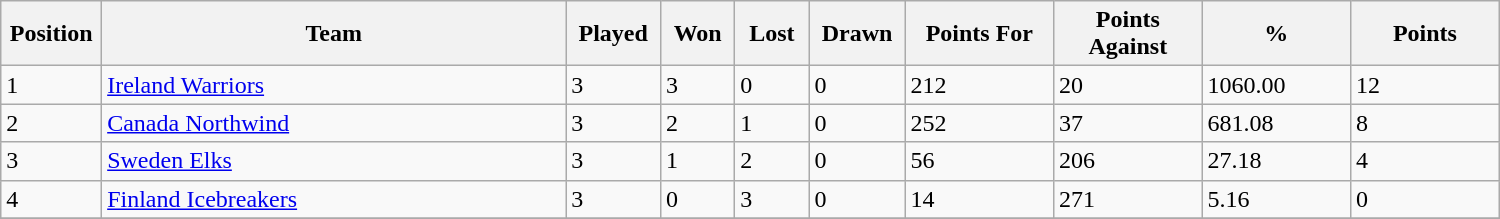<table class="wikitable" width=1000>
<tr>
<th width=2%>Position</th>
<th width=25%>Team</th>
<th width=4%>Played</th>
<th width=4%>Won</th>
<th width=4%>Lost</th>
<th width=4%>Drawn</th>
<th width=8%>Points For</th>
<th width=8%>Points Against</th>
<th width=8%>%</th>
<th width=8%>Points</th>
</tr>
<tr style="vertical-align: top;">
<td>1</td>
<td> <a href='#'>Ireland Warriors</a></td>
<td>3</td>
<td>3</td>
<td>0</td>
<td>0</td>
<td>212</td>
<td>20</td>
<td>1060.00</td>
<td>12</td>
</tr>
<tr>
<td>2</td>
<td> <a href='#'>Canada Northwind</a></td>
<td>3</td>
<td>2</td>
<td>1</td>
<td>0</td>
<td>252</td>
<td>37</td>
<td>681.08</td>
<td>8</td>
</tr>
<tr>
<td>3</td>
<td> <a href='#'>Sweden Elks</a></td>
<td>3</td>
<td>1</td>
<td>2</td>
<td>0</td>
<td>56</td>
<td>206</td>
<td>27.18</td>
<td>4</td>
</tr>
<tr>
<td>4</td>
<td> <a href='#'>Finland Icebreakers</a></td>
<td>3</td>
<td>0</td>
<td>3</td>
<td>0</td>
<td>14</td>
<td>271</td>
<td>5.16</td>
<td>0</td>
</tr>
<tr>
</tr>
</table>
